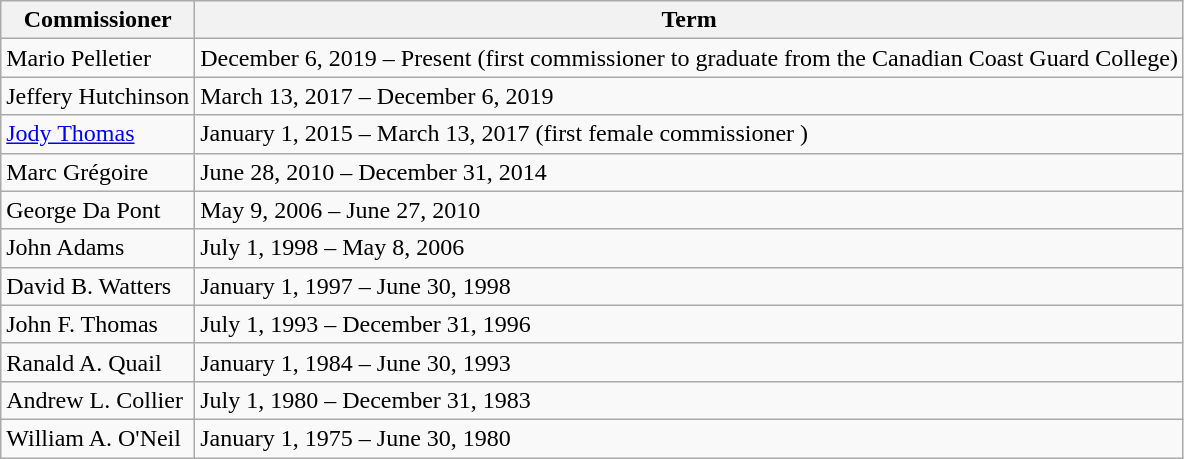<table class="wikitable">
<tr>
<th>Commissioner</th>
<th>Term</th>
</tr>
<tr>
<td>Mario Pelletier</td>
<td>December 6, 2019 – Present (first commissioner to graduate from the Canadian Coast Guard College)</td>
</tr>
<tr>
<td>Jeffery Hutchinson</td>
<td>March 13, 2017 – December 6, 2019</td>
</tr>
<tr>
<td><a href='#'>Jody Thomas</a></td>
<td>January 1, 2015 – March 13, 2017 (first female commissioner )</td>
</tr>
<tr>
<td>Marc Grégoire</td>
<td>June 28, 2010 – December 31, 2014</td>
</tr>
<tr>
<td>George Da Pont</td>
<td>May 9, 2006 – June 27, 2010</td>
</tr>
<tr>
<td>John Adams</td>
<td>July 1, 1998 – May 8, 2006</td>
</tr>
<tr>
<td>David B. Watters</td>
<td>January 1, 1997 – June 30, 1998</td>
</tr>
<tr>
<td>John F. Thomas</td>
<td>July 1, 1993 – December 31, 1996</td>
</tr>
<tr>
<td>Ranald A. Quail</td>
<td>January 1, 1984 – June 30, 1993</td>
</tr>
<tr>
<td>Andrew L. Collier</td>
<td>July 1, 1980 – December 31, 1983</td>
</tr>
<tr>
<td>William A. O'Neil</td>
<td>January 1, 1975 – June 30, 1980</td>
</tr>
</table>
